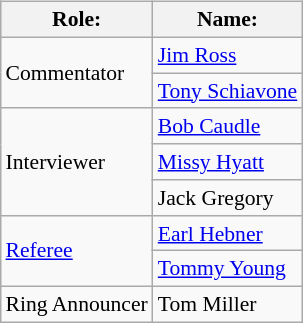<table class=wikitable style="font-size:90%; margin: 0.5em 0 0.5em 1em; float: right; clear: right;">
<tr>
<th>Role:</th>
<th>Name:</th>
</tr>
<tr>
<td rowspan=2>Commentator</td>
<td><a href='#'>Jim Ross</a></td>
</tr>
<tr>
<td><a href='#'>Tony Schiavone</a></td>
</tr>
<tr>
<td rowspan=3>Interviewer</td>
<td><a href='#'>Bob Caudle</a></td>
</tr>
<tr>
<td><a href='#'>Missy Hyatt</a></td>
</tr>
<tr>
<td>Jack Gregory</td>
</tr>
<tr>
<td rowspan=2><a href='#'>Referee</a></td>
<td><a href='#'>Earl Hebner</a></td>
</tr>
<tr>
<td><a href='#'>Tommy Young</a></td>
</tr>
<tr>
<td>Ring Announcer</td>
<td>Tom Miller</td>
</tr>
</table>
